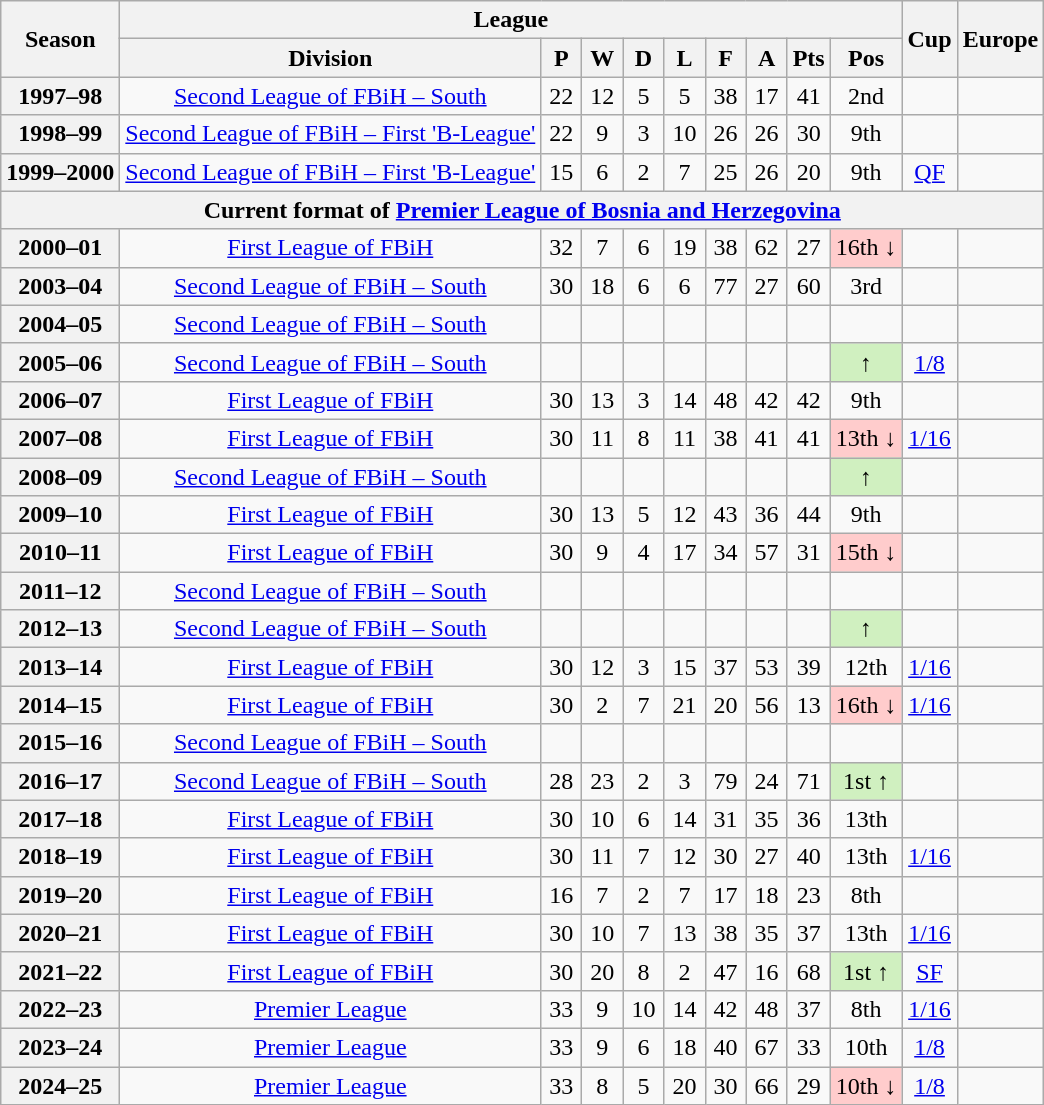<table class="wikitable" style="text-align: center">
<tr>
<th rowspan="2">Season</th>
<th colspan="9">League</th>
<th rowspan="2">Cup</th>
<th rowspan="2">Europe</th>
</tr>
<tr>
<th>Division</th>
<th width="20">P</th>
<th width="20">W</th>
<th width="20">D</th>
<th width="20">L</th>
<th width="20">F</th>
<th width="20">A</th>
<th width="20">Pts</th>
<th>Pos</th>
</tr>
<tr>
<th>1997–98</th>
<td><a href='#'>Second League of FBiH – South</a></td>
<td>22</td>
<td>12</td>
<td>5</td>
<td>5</td>
<td>38</td>
<td>17</td>
<td>41</td>
<td>2nd</td>
<td></td>
<td></td>
</tr>
<tr>
<th>1998–99</th>
<td><a href='#'>Second League of FBiH – First 'B-League'</a></td>
<td>22</td>
<td>9</td>
<td>3</td>
<td>10</td>
<td>26</td>
<td>26</td>
<td>30</td>
<td>9th</td>
<td></td>
<td></td>
</tr>
<tr>
<th>1999–2000</th>
<td><a href='#'>Second League of FBiH – First 'B-League'</a></td>
<td>15</td>
<td>6</td>
<td>2</td>
<td>7</td>
<td>25</td>
<td>26</td>
<td>20</td>
<td>9th</td>
<td><a href='#'>QF</a></td>
</tr>
<tr>
<th colspan="15">Current format of <a href='#'>Premier League of Bosnia and Herzegovina</a></th>
</tr>
<tr>
<th>2000–01</th>
<td><a href='#'>First League of FBiH</a></td>
<td>32</td>
<td>7</td>
<td>6</td>
<td>19</td>
<td>38</td>
<td>62</td>
<td>27</td>
<td bgcolor=#FFCCCC>16th ↓</td>
<td></td>
<td></td>
</tr>
<tr>
<th>2003–04</th>
<td><a href='#'>Second League of FBiH – South</a></td>
<td>30</td>
<td>18</td>
<td>6</td>
<td>6</td>
<td>77</td>
<td>27</td>
<td>60</td>
<td>3rd</td>
<td></td>
<td></td>
</tr>
<tr>
<th>2004–05</th>
<td><a href='#'>Second League of FBiH – South</a></td>
<td></td>
<td></td>
<td></td>
<td></td>
<td></td>
<td></td>
<td></td>
<td></td>
<td></td>
<td></td>
</tr>
<tr>
<th>2005–06</th>
<td><a href='#'>Second League of FBiH – South</a></td>
<td></td>
<td></td>
<td></td>
<td></td>
<td></td>
<td></td>
<td></td>
<td bgcolor=#D0F0C0>↑</td>
<td><a href='#'>1/8</a></td>
<td></td>
</tr>
<tr>
<th>2006–07</th>
<td><a href='#'>First League of FBiH</a></td>
<td>30</td>
<td>13</td>
<td>3</td>
<td>14</td>
<td>48</td>
<td>42</td>
<td>42</td>
<td>9th</td>
<td></td>
<td></td>
</tr>
<tr>
<th>2007–08</th>
<td><a href='#'>First League of FBiH</a></td>
<td>30</td>
<td>11</td>
<td>8</td>
<td>11</td>
<td>38</td>
<td>41</td>
<td>41</td>
<td bgcolor=#FFCCCC>13th ↓</td>
<td><a href='#'>1/16</a></td>
<td></td>
</tr>
<tr>
<th>2008–09</th>
<td><a href='#'>Second League of FBiH – South</a></td>
<td></td>
<td></td>
<td></td>
<td></td>
<td></td>
<td></td>
<td></td>
<td bgcolor=#D0F0C0>↑</td>
<td></td>
<td></td>
</tr>
<tr>
<th>2009–10</th>
<td><a href='#'>First League of FBiH</a></td>
<td>30</td>
<td>13</td>
<td>5</td>
<td>12</td>
<td>43</td>
<td>36</td>
<td>44</td>
<td>9th</td>
<td></td>
<td></td>
</tr>
<tr>
<th>2010–11</th>
<td><a href='#'>First League of FBiH</a></td>
<td>30</td>
<td>9</td>
<td>4</td>
<td>17</td>
<td>34</td>
<td>57</td>
<td>31</td>
<td bgcolor=#FFCCCC>15th ↓</td>
<td></td>
<td></td>
</tr>
<tr>
<th>2011–12</th>
<td><a href='#'>Second League of FBiH – South</a></td>
<td></td>
<td></td>
<td></td>
<td></td>
<td></td>
<td></td>
<td></td>
<td></td>
<td></td>
<td></td>
</tr>
<tr>
<th>2012–13</th>
<td><a href='#'>Second League of FBiH – South</a></td>
<td></td>
<td></td>
<td></td>
<td></td>
<td></td>
<td></td>
<td></td>
<td bgcolor=#D0F0C0>↑</td>
<td></td>
<td></td>
</tr>
<tr>
<th>2013–14</th>
<td><a href='#'>First League of FBiH</a></td>
<td>30</td>
<td>12</td>
<td>3</td>
<td>15</td>
<td>37</td>
<td>53</td>
<td>39</td>
<td>12th</td>
<td><a href='#'>1/16</a></td>
<td></td>
</tr>
<tr>
<th>2014–15</th>
<td><a href='#'>First League of FBiH</a></td>
<td>30</td>
<td>2</td>
<td>7</td>
<td>21</td>
<td>20</td>
<td>56</td>
<td>13</td>
<td bgcolor=#FFCCCC>16th ↓</td>
<td><a href='#'>1/16</a></td>
<td></td>
</tr>
<tr>
<th>2015–16</th>
<td><a href='#'>Second League of FBiH – South</a></td>
<td></td>
<td></td>
<td></td>
<td></td>
<td></td>
<td></td>
<td></td>
<td></td>
<td></td>
<td></td>
</tr>
<tr>
<th>2016–17</th>
<td><a href='#'>Second League of FBiH – South</a></td>
<td>28</td>
<td>23</td>
<td>2</td>
<td>3</td>
<td>79</td>
<td>24</td>
<td>71</td>
<td bgcolor=#D0F0C0>1st ↑</td>
<td></td>
<td></td>
</tr>
<tr>
<th>2017–18</th>
<td><a href='#'>First League of FBiH</a></td>
<td>30</td>
<td>10</td>
<td>6</td>
<td>14</td>
<td>31</td>
<td>35</td>
<td>36</td>
<td>13th</td>
<td></td>
<td></td>
</tr>
<tr>
<th>2018–19</th>
<td><a href='#'>First League of FBiH</a></td>
<td>30</td>
<td>11</td>
<td>7</td>
<td>12</td>
<td>30</td>
<td>27</td>
<td>40</td>
<td>13th</td>
<td><a href='#'>1/16</a></td>
<td></td>
</tr>
<tr>
<th>2019–20</th>
<td><a href='#'>First League of FBiH</a></td>
<td>16</td>
<td>7</td>
<td>2</td>
<td>7</td>
<td>17</td>
<td>18</td>
<td>23</td>
<td>8th</td>
<td></td>
<td></td>
</tr>
<tr>
<th>2020–21</th>
<td><a href='#'>First League of FBiH</a></td>
<td>30</td>
<td>10</td>
<td>7</td>
<td>13</td>
<td>38</td>
<td>35</td>
<td>37</td>
<td>13th</td>
<td><a href='#'>1/16</a></td>
<td></td>
</tr>
<tr>
<th>2021–22</th>
<td><a href='#'>First League of FBiH</a></td>
<td>30</td>
<td>20</td>
<td>8</td>
<td>2</td>
<td>47</td>
<td>16</td>
<td>68</td>
<td bgcolor=#D0F0C0>1st ↑</td>
<td><a href='#'>SF</a></td>
<td></td>
</tr>
<tr>
<th>2022–23</th>
<td><a href='#'>Premier League</a></td>
<td>33</td>
<td>9</td>
<td>10</td>
<td>14</td>
<td>42</td>
<td>48</td>
<td>37</td>
<td>8th</td>
<td><a href='#'>1/16</a></td>
<td></td>
</tr>
<tr>
<th>2023–24</th>
<td><a href='#'>Premier League</a></td>
<td>33</td>
<td>9</td>
<td>6</td>
<td>18</td>
<td>40</td>
<td>67</td>
<td>33</td>
<td>10th</td>
<td><a href='#'>1/8</a></td>
<td></td>
</tr>
<tr>
<th>2024–25</th>
<td><a href='#'>Premier League</a></td>
<td>33</td>
<td>8</td>
<td>5</td>
<td>20</td>
<td>30</td>
<td>66</td>
<td>29</td>
<td bgcolor=#FFCCCC>10th ↓</td>
<td><a href='#'>1/8</a></td>
<td></td>
</tr>
</table>
